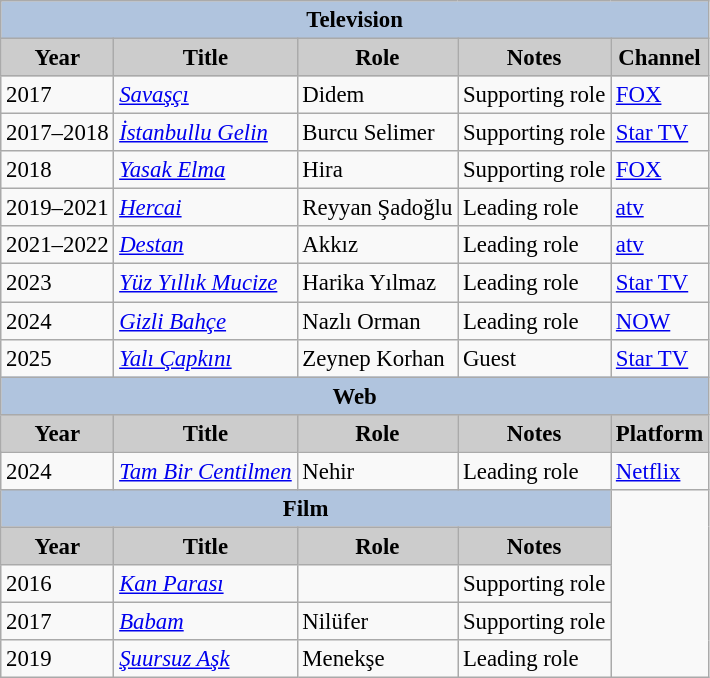<table class="wikitable" style="font-size:95%">
<tr>
<th colspan="5" style="background:LightSteelBlue">Television</th>
</tr>
<tr>
<th style="background:#CCCCCC">Year</th>
<th style="background:#CCCCCC">Title</th>
<th style="background:#CCCCCC">Role</th>
<th style="background:#CCCCCC">Notes</th>
<th style="background:#CCCCCC">Channel</th>
</tr>
<tr>
<td>2017</td>
<td><em><a href='#'>Savaşçı</a></em></td>
<td>Didem</td>
<td>Supporting role</td>
<td><a href='#'>FOX</a></td>
</tr>
<tr>
<td>2017–2018</td>
<td><em><a href='#'>İstanbullu Gelin</a></em></td>
<td>Burcu Selimer</td>
<td>Supporting role</td>
<td><a href='#'>Star TV</a></td>
</tr>
<tr>
<td>2018</td>
<td><em><a href='#'>Yasak Elma</a></em></td>
<td>Hira</td>
<td>Supporting role</td>
<td><a href='#'>FOX</a></td>
</tr>
<tr>
<td>2019–2021</td>
<td><em><a href='#'>Hercai</a></em></td>
<td>Reyyan Şadoğlu</td>
<td>Leading role</td>
<td><a href='#'>atv</a></td>
</tr>
<tr>
<td>2021–2022</td>
<td><em><a href='#'>Destan</a></em></td>
<td>Akkız</td>
<td>Leading role</td>
<td><a href='#'>atv</a></td>
</tr>
<tr>
<td>2023</td>
<td><em><a href='#'>Yüz Yıllık Mucize</a></em></td>
<td>Harika Yılmaz</td>
<td>Leading role</td>
<td><a href='#'>Star TV</a></td>
</tr>
<tr>
<td>2024</td>
<td><em><a href='#'>Gizli Bahçe</a></em></td>
<td>Nazlı Orman</td>
<td>Leading role</td>
<td><a href='#'>NOW</a></td>
</tr>
<tr>
<td>2025</td>
<td><em><a href='#'>Yalı Çapkını</a></em></td>
<td>Zeynep Korhan</td>
<td>Guest</td>
<td><a href='#'>Star TV</a></td>
</tr>
<tr>
<th colspan="5" style="background:LightSteelBlue">Web</th>
</tr>
<tr>
<th style="background:#CCCCCC">Year</th>
<th style="background:#CCCCCC">Title</th>
<th style="background:#CCCCCC">Role</th>
<th style="background:#CCCCCC">Notes</th>
<th style="background:#CCCCCC">Platform</th>
</tr>
<tr>
<td>2024</td>
<td><em><a href='#'>Tam Bir Centilmen</a></em></td>
<td>Nehir</td>
<td>Leading role</td>
<td><a href='#'>Netflix</a></td>
</tr>
<tr>
<th colspan="4" style="background:LightSteelBlue">Film</th>
</tr>
<tr>
<th style="background:#CCCCCC">Year</th>
<th style="background:#CCCCCC">Title</th>
<th style="background:#CCCCCC">Role</th>
<th style="background:#CCCCCC">Notes</th>
</tr>
<tr>
<td>2016</td>
<td><em><a href='#'>Kan Parası</a></em></td>
<td></td>
<td>Supporting role</td>
</tr>
<tr>
<td>2017</td>
<td><em><a href='#'>Babam</a></em></td>
<td>Nilüfer</td>
<td>Supporting role</td>
</tr>
<tr>
<td>2019</td>
<td><em><a href='#'>Şuursuz Aşk</a></em></td>
<td>Menekşe</td>
<td>Leading role</td>
</tr>
</table>
